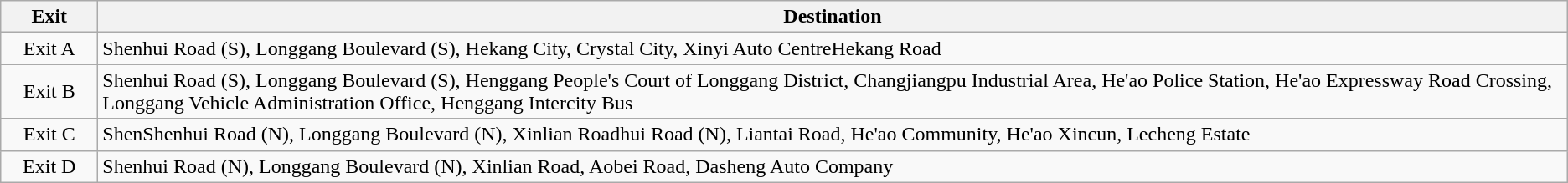<table class="wikitable">
<tr>
<th style="width:70px">Exit</th>
<th>Destination</th>
</tr>
<tr>
<td align="center">Exit A</td>
<td>Shenhui Road (S), Longgang Boulevard (S), Hekang City, Crystal City, Xinyi Auto CentreHekang Road</td>
</tr>
<tr>
<td align="center">Exit B</td>
<td>Shenhui Road (S), Longgang Boulevard (S), Henggang People's Court of Longgang District, Changjiangpu Industrial Area, He'ao Police Station, He'ao Expressway Road Crossing, Longgang Vehicle Administration Office, Henggang Intercity Bus</td>
</tr>
<tr>
<td align="center">Exit C</td>
<td>ShenShenhui Road (N), Longgang Boulevard (N), Xinlian Roadhui Road (N), Liantai Road, He'ao Community, He'ao Xincun, Lecheng Estate</td>
</tr>
<tr>
<td align="center">Exit D</td>
<td>Shenhui Road (N), Longgang Boulevard (N), Xinlian Road, Aobei Road, Dasheng Auto Company</td>
</tr>
</table>
